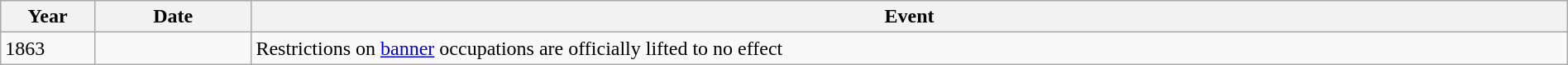<table class="wikitable" style="width:100%;">
<tr>
<th style="width:6%">Year</th>
<th style="width:10%">Date</th>
<th>Event</th>
</tr>
<tr>
<td>1863</td>
<td></td>
<td>Restrictions on <a href='#'>banner</a> occupations are officially lifted to no effect</td>
</tr>
</table>
